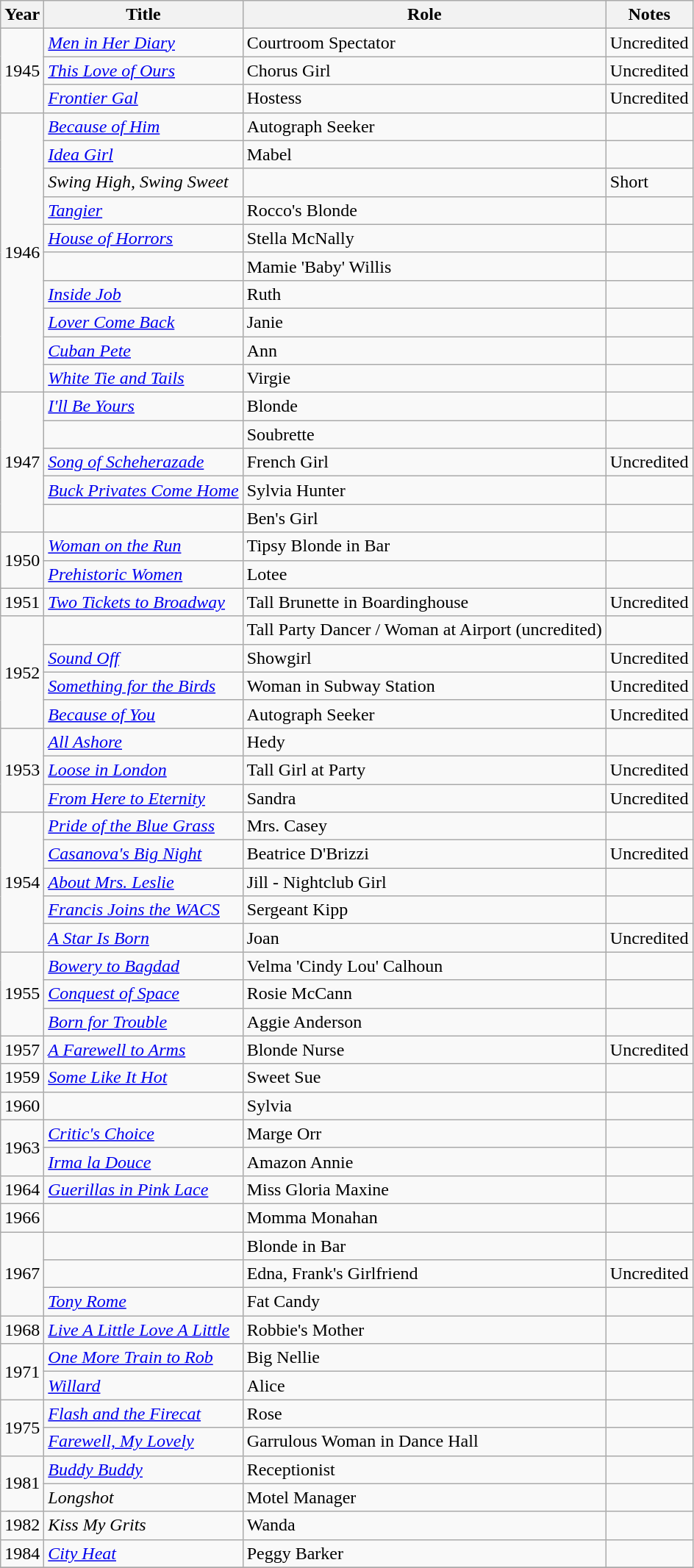<table class="wikitable sortable">
<tr>
<th>Year</th>
<th>Title</th>
<th>Role</th>
<th class="unsortable">Notes</th>
</tr>
<tr>
<td rowspan="3">1945</td>
<td><em><a href='#'>Men in Her Diary</a></em></td>
<td>Courtroom Spectator</td>
<td>Uncredited</td>
</tr>
<tr>
<td><em><a href='#'>This Love of Ours</a></em></td>
<td>Chorus Girl</td>
<td>Uncredited</td>
</tr>
<tr>
<td><em><a href='#'>Frontier Gal</a></em></td>
<td>Hostess</td>
<td>Uncredited</td>
</tr>
<tr>
<td rowspan="10">1946</td>
<td><em><a href='#'>Because of Him</a></em></td>
<td>Autograph Seeker</td>
<td></td>
</tr>
<tr>
<td><em><a href='#'>Idea Girl</a></em></td>
<td>Mabel</td>
<td></td>
</tr>
<tr>
<td><em>Swing High, Swing Sweet</em></td>
<td></td>
<td>Short</td>
</tr>
<tr>
<td><em><a href='#'>Tangier</a></em></td>
<td>Rocco's Blonde</td>
<td></td>
</tr>
<tr>
<td><em><a href='#'>House of Horrors</a></em></td>
<td>Stella McNally</td>
<td></td>
</tr>
<tr>
<td><em></em></td>
<td>Mamie 'Baby' Willis</td>
<td></td>
</tr>
<tr>
<td><em><a href='#'>Inside Job</a></em></td>
<td>Ruth</td>
<td></td>
</tr>
<tr>
<td><em><a href='#'>Lover Come Back</a></em></td>
<td>Janie</td>
<td></td>
</tr>
<tr>
<td><em><a href='#'>Cuban Pete</a></em></td>
<td>Ann</td>
<td></td>
</tr>
<tr>
<td><em><a href='#'>White Tie and Tails</a></em></td>
<td>Virgie</td>
<td></td>
</tr>
<tr>
<td rowspan="5">1947</td>
<td><em><a href='#'>I'll Be Yours</a></em></td>
<td>Blonde</td>
<td></td>
</tr>
<tr>
<td><em></em></td>
<td>Soubrette</td>
<td></td>
</tr>
<tr>
<td><em><a href='#'>Song of Scheherazade</a></em></td>
<td>French Girl</td>
<td>Uncredited</td>
</tr>
<tr>
<td><em><a href='#'>Buck Privates Come Home</a></em></td>
<td>Sylvia Hunter</td>
<td></td>
</tr>
<tr>
<td><em></em></td>
<td>Ben's Girl</td>
<td></td>
</tr>
<tr>
<td rowspan="2">1950</td>
<td><em><a href='#'>Woman on the Run</a></em></td>
<td>Tipsy Blonde in Bar</td>
<td></td>
</tr>
<tr>
<td><em><a href='#'>Prehistoric Women</a></em></td>
<td>Lotee</td>
<td></td>
</tr>
<tr>
<td>1951</td>
<td><em><a href='#'>Two Tickets to Broadway</a></em></td>
<td>Tall Brunette in Boardinghouse</td>
<td>Uncredited</td>
</tr>
<tr>
<td rowspan="4">1952</td>
<td><em></em></td>
<td>Tall Party Dancer / Woman at Airport (uncredited)</td>
<td></td>
</tr>
<tr>
<td><em><a href='#'>Sound Off</a></em></td>
<td>Showgirl</td>
<td>Uncredited</td>
</tr>
<tr>
<td><em><a href='#'>Something for the Birds</a></em></td>
<td>Woman in Subway Station</td>
<td>Uncredited</td>
</tr>
<tr>
<td><em><a href='#'>Because of You</a></em></td>
<td>Autograph Seeker</td>
<td>Uncredited</td>
</tr>
<tr>
<td rowspan="3">1953</td>
<td><em><a href='#'>All Ashore</a></em></td>
<td>Hedy</td>
<td></td>
</tr>
<tr>
<td><em><a href='#'>Loose in London</a></em></td>
<td>Tall Girl at Party</td>
<td>Uncredited</td>
</tr>
<tr>
<td><em><a href='#'>From Here to Eternity</a></em></td>
<td>Sandra</td>
<td>Uncredited</td>
</tr>
<tr>
<td rowspan="5">1954</td>
<td><em><a href='#'>Pride of the Blue Grass</a></em></td>
<td>Mrs. Casey</td>
<td></td>
</tr>
<tr>
<td><em><a href='#'>Casanova's Big Night</a></em></td>
<td>Beatrice D'Brizzi</td>
<td>Uncredited</td>
</tr>
<tr>
<td><em><a href='#'>About Mrs. Leslie</a></em></td>
<td>Jill - Nightclub Girl</td>
<td></td>
</tr>
<tr>
<td><em><a href='#'>Francis Joins the WACS</a></em></td>
<td>Sergeant Kipp</td>
<td></td>
</tr>
<tr>
<td><em><a href='#'>A Star Is Born</a></em></td>
<td>Joan</td>
<td>Uncredited</td>
</tr>
<tr>
<td rowspan="3">1955</td>
<td><em><a href='#'>Bowery to Bagdad</a></em></td>
<td>Velma 'Cindy Lou' Calhoun</td>
<td></td>
</tr>
<tr>
<td><em><a href='#'>Conquest of Space</a></em></td>
<td>Rosie McCann</td>
<td></td>
</tr>
<tr>
<td><em><a href='#'>Born for Trouble</a></em></td>
<td>Aggie Anderson</td>
<td></td>
</tr>
<tr>
<td>1957</td>
<td><em><a href='#'>A Farewell to Arms</a></em></td>
<td>Blonde Nurse</td>
<td>Uncredited</td>
</tr>
<tr>
<td>1959</td>
<td><em><a href='#'>Some Like It Hot</a></em></td>
<td>Sweet Sue</td>
<td></td>
</tr>
<tr>
<td>1960</td>
<td><em></em></td>
<td>Sylvia</td>
<td></td>
</tr>
<tr>
<td rowspan="2">1963</td>
<td><em><a href='#'>Critic's Choice</a></em></td>
<td>Marge Orr</td>
<td></td>
</tr>
<tr>
<td><em><a href='#'>Irma la Douce</a></em></td>
<td>Amazon Annie</td>
<td></td>
</tr>
<tr>
<td>1964</td>
<td><em><a href='#'>Guerillas in Pink Lace</a></em></td>
<td>Miss Gloria Maxine</td>
<td></td>
</tr>
<tr>
<td>1966</td>
<td><em></em></td>
<td>Momma Monahan</td>
<td></td>
</tr>
<tr>
<td rowspan="3">1967</td>
<td><em></em></td>
<td>Blonde in Bar</td>
<td></td>
</tr>
<tr>
<td><em></em></td>
<td>Edna, Frank's Girlfriend</td>
<td>Uncredited</td>
</tr>
<tr>
<td><em><a href='#'>Tony Rome</a></em></td>
<td>Fat Candy</td>
<td></td>
</tr>
<tr>
<td>1968</td>
<td><em><a href='#'>Live A Little Love A Little</a></em></td>
<td>Robbie's Mother</td>
<td></td>
</tr>
<tr>
<td rowspan="2">1971</td>
<td><em><a href='#'>One More Train to Rob</a></em></td>
<td>Big Nellie</td>
<td></td>
</tr>
<tr>
<td><em><a href='#'>Willard</a></em></td>
<td>Alice</td>
<td></td>
</tr>
<tr>
<td rowspan="2">1975</td>
<td><em><a href='#'>Flash and the Firecat</a></em></td>
<td>Rose</td>
<td></td>
</tr>
<tr>
<td><em><a href='#'>Farewell, My Lovely</a></em></td>
<td>Garrulous Woman in Dance Hall</td>
<td></td>
</tr>
<tr>
<td rowspan="2">1981</td>
<td><em><a href='#'>Buddy Buddy</a></em></td>
<td>Receptionist</td>
<td></td>
</tr>
<tr>
<td><em>Longshot</em></td>
<td>Motel Manager</td>
<td></td>
</tr>
<tr>
<td>1982</td>
<td><em>Kiss My Grits</em></td>
<td>Wanda</td>
<td></td>
</tr>
<tr>
<td>1984</td>
<td><em><a href='#'>City Heat</a></em></td>
<td>Peggy Barker</td>
<td></td>
</tr>
<tr>
</tr>
</table>
